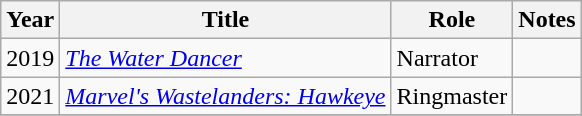<table class="wikitable">
<tr>
<th>Year</th>
<th>Title</th>
<th>Role</th>
<th>Notes</th>
</tr>
<tr>
<td>2019</td>
<td><em><a href='#'>The Water Dancer</a></em></td>
<td>Narrator</td>
<td></td>
</tr>
<tr>
<td>2021</td>
<td><em><a href='#'>Marvel's Wastelanders: Hawkeye</a></em></td>
<td>Ringmaster</td>
<td></td>
</tr>
<tr>
</tr>
</table>
